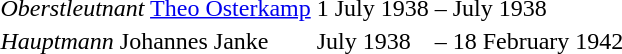<table>
<tr>
<td> <em>Oberstleutnant</em> <a href='#'>Theo Osterkamp</a></td>
<td>1 July 1938</td>
<td>–</td>
<td>July 1938</td>
</tr>
<tr>
<td> <em>Hauptmann</em> Johannes Janke</td>
<td>July 1938</td>
<td>–</td>
<td>18 February 1942</td>
</tr>
</table>
